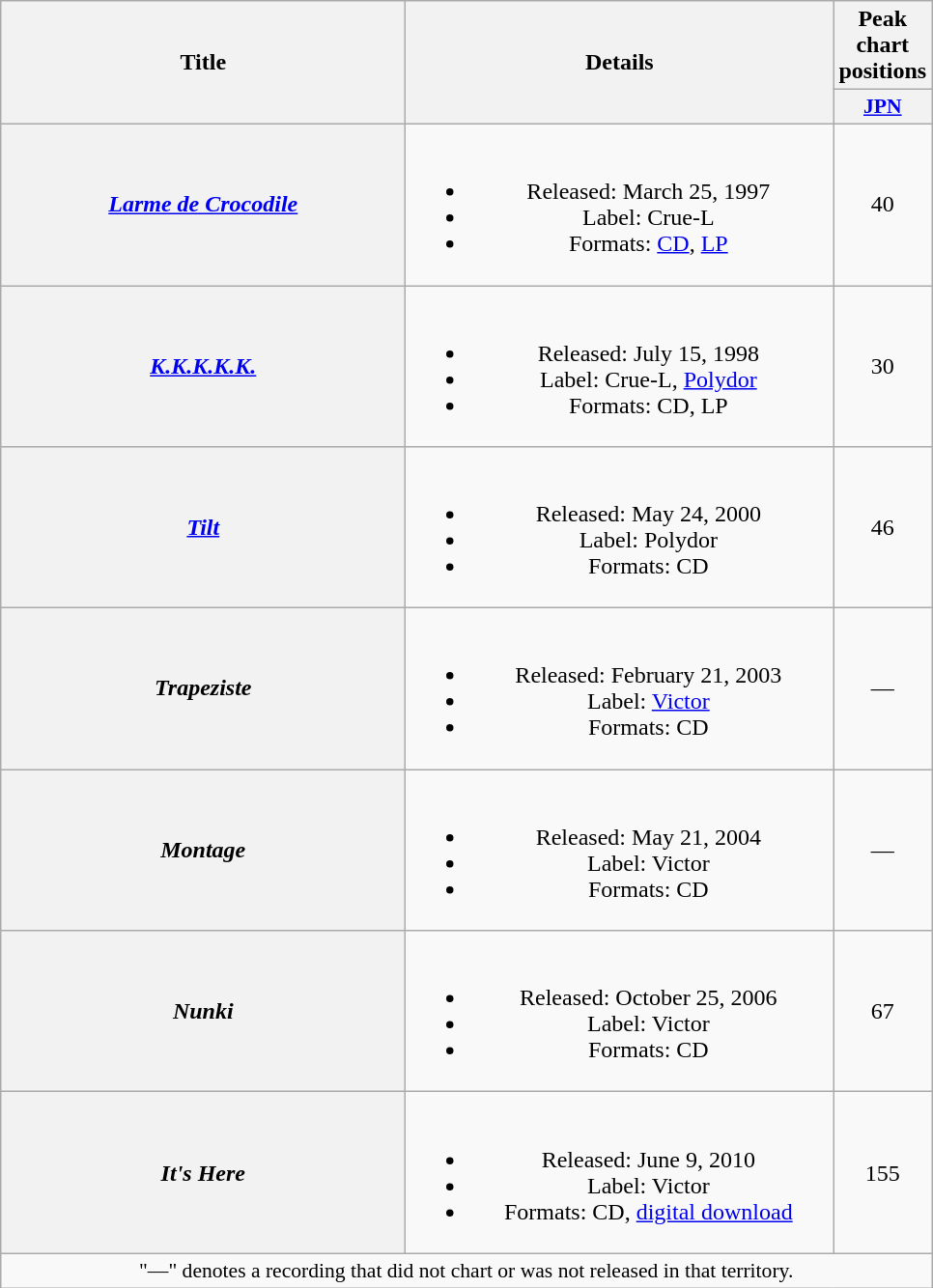<table class="wikitable plainrowheaders" style="text-align:center;">
<tr>
<th scope="col" rowspan="2" style="width:17em;">Title</th>
<th scope="col" rowspan="2" style="width:18em;">Details</th>
<th scope="col" colspan="1">Peak chart positions</th>
</tr>
<tr>
<th scope="col" style="width:2.5em;font-size:90%;"><a href='#'>JPN</a><br></th>
</tr>
<tr>
<th scope="row"><em><a href='#'>Larme de Crocodile</a></em></th>
<td><br><ul><li>Released: March 25, 1997</li><li>Label: Crue-L</li><li>Formats: <a href='#'>CD</a>, <a href='#'>LP</a></li></ul></td>
<td>40</td>
</tr>
<tr>
<th scope="row"><em><a href='#'>K.K.K.K.K.</a></em></th>
<td><br><ul><li>Released: July 15, 1998</li><li>Label: Crue-L, <a href='#'>Polydor</a></li><li>Formats: CD, LP</li></ul></td>
<td>30</td>
</tr>
<tr>
<th scope="row"><em><a href='#'>Tilt</a></em></th>
<td><br><ul><li>Released: May 24, 2000</li><li>Label: Polydor</li><li>Formats: CD</li></ul></td>
<td>46</td>
</tr>
<tr>
<th scope="row"><em>Trapeziste</em></th>
<td><br><ul><li>Released: February 21, 2003</li><li>Label: <a href='#'>Victor</a></li><li>Formats: CD</li></ul></td>
<td>—</td>
</tr>
<tr>
<th scope="row"><em>Montage</em></th>
<td><br><ul><li>Released: May 21, 2004</li><li>Label: Victor</li><li>Formats: CD</li></ul></td>
<td>—</td>
</tr>
<tr>
<th scope="row"><em>Nunki</em></th>
<td><br><ul><li>Released: October 25, 2006</li><li>Label: Victor</li><li>Formats: CD</li></ul></td>
<td>67</td>
</tr>
<tr>
<th scope="row"><em>It's Here</em></th>
<td><br><ul><li>Released: June 9, 2010</li><li>Label: Victor</li><li>Formats: CD, <a href='#'>digital download</a></li></ul></td>
<td>155</td>
</tr>
<tr>
<td colspan="3" style="font-size:90%">"—" denotes a recording that did not chart or was not released in that territory.</td>
</tr>
</table>
